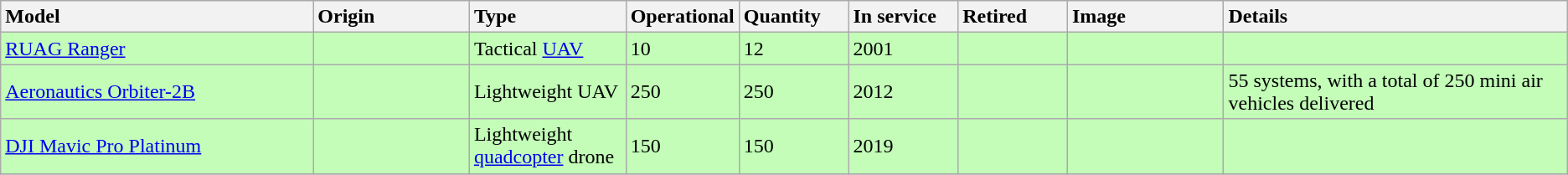<table class="wikitable sortable">
<tr>
<th style="text-align: left; width:20%;">Model</th>
<th style="text-align: left; width:10%;">Origin</th>
<th style="text-align: left; width:10%;">Type</th>
<th style="text-align: left; width:7%;">Operational</th>
<th style="text-align: left; width:7%;">Quantity</th>
<th style="text-align: left; width:7%;">In service</th>
<th style="text-align: left; width:7%;">Retired</th>
<th style="text-align: left; width:10%;">Image</th>
<th style="text-align: left; width:35%;">Details</th>
</tr>
<tr style="background:#C3FDB8;">
<td><a href='#'>RUAG Ranger</a></td>
<td></td>
<td>Tactical <a href='#'>UAV</a></td>
<td>10</td>
<td>12</td>
<td>2001</td>
<td></td>
<td></td>
<td></td>
</tr>
<tr style="background:#C3FDB8;">
<td><a href='#'>Aeronautics Orbiter-2B</a></td>
<td></td>
<td>Lightweight UAV</td>
<td>250</td>
<td>250</td>
<td>2012</td>
<td></td>
<td></td>
<td>55 systems, with a total of 250 mini air vehicles delivered</td>
</tr>
<tr style="background:#C3FDB8;">
<td><a href='#'>DJI Mavic Pro Platinum</a></td>
<td></td>
<td>Lightweight <a href='#'>quadcopter</a> drone</td>
<td>150</td>
<td>150</td>
<td>2019</td>
<td></td>
<td></td>
<td></td>
</tr>
<tr>
</tr>
</table>
